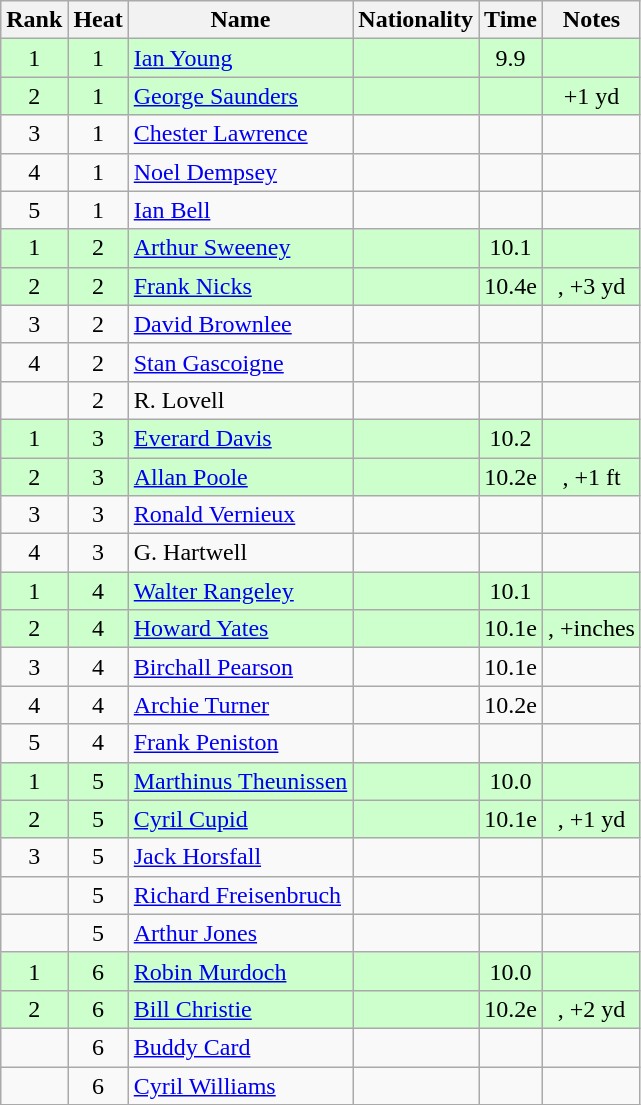<table class="wikitable sortable" style="text-align:center">
<tr>
<th>Rank</th>
<th>Heat</th>
<th>Name</th>
<th>Nationality</th>
<th>Time</th>
<th>Notes</th>
</tr>
<tr bgcolor=ccffcc>
<td>1</td>
<td>1</td>
<td align=left><a href='#'>Ian Young</a></td>
<td align=left></td>
<td>9.9</td>
<td></td>
</tr>
<tr bgcolor=ccffcc>
<td>2</td>
<td>1</td>
<td align=left><a href='#'>George Saunders</a></td>
<td align=left></td>
<td></td>
<td> +1 yd</td>
</tr>
<tr>
<td>3</td>
<td>1</td>
<td align=left><a href='#'>Chester Lawrence</a></td>
<td align=left></td>
<td></td>
<td></td>
</tr>
<tr>
<td>4</td>
<td>1</td>
<td align=left><a href='#'>Noel Dempsey</a></td>
<td align=left></td>
<td></td>
<td></td>
</tr>
<tr>
<td>5</td>
<td>1</td>
<td align=left><a href='#'>Ian Bell</a></td>
<td align=left></td>
<td></td>
<td></td>
</tr>
<tr bgcolor=ccffcc>
<td>1</td>
<td>2</td>
<td align=left><a href='#'>Arthur Sweeney</a></td>
<td align=left></td>
<td>10.1</td>
<td></td>
</tr>
<tr bgcolor=ccffcc>
<td>2</td>
<td>2</td>
<td align=left><a href='#'>Frank Nicks</a></td>
<td align=left></td>
<td>10.4e</td>
<td>, +3 yd</td>
</tr>
<tr>
<td>3</td>
<td>2</td>
<td align=left><a href='#'>David Brownlee</a></td>
<td align=left></td>
<td></td>
<td></td>
</tr>
<tr>
<td>4</td>
<td>2</td>
<td align=left><a href='#'>Stan Gascoigne</a></td>
<td align=left></td>
<td></td>
<td></td>
</tr>
<tr>
<td></td>
<td>2</td>
<td align=left>R. Lovell</td>
<td align=left></td>
<td></td>
<td></td>
</tr>
<tr bgcolor=ccffcc>
<td>1</td>
<td>3</td>
<td align=left><a href='#'>Everard Davis</a></td>
<td align=left></td>
<td>10.2</td>
<td></td>
</tr>
<tr bgcolor=ccffcc>
<td>2</td>
<td>3</td>
<td align=left><a href='#'>Allan Poole</a></td>
<td align=left></td>
<td>10.2e</td>
<td>, +1 ft</td>
</tr>
<tr>
<td>3</td>
<td>3</td>
<td align=left><a href='#'>Ronald Vernieux</a></td>
<td align=left></td>
<td></td>
<td></td>
</tr>
<tr>
<td>4</td>
<td>3</td>
<td align=left>G. Hartwell</td>
<td align=left></td>
<td></td>
<td></td>
</tr>
<tr bgcolor=ccffcc>
<td>1</td>
<td>4</td>
<td align=left><a href='#'>Walter Rangeley</a></td>
<td align=left></td>
<td>10.1</td>
<td></td>
</tr>
<tr bgcolor=ccffcc>
<td>2</td>
<td>4</td>
<td align=left><a href='#'>Howard Yates</a></td>
<td align=left></td>
<td>10.1e</td>
<td>, +inches</td>
</tr>
<tr>
<td>3</td>
<td>4</td>
<td align=left><a href='#'>Birchall Pearson</a></td>
<td align=left></td>
<td>10.1e</td>
<td></td>
</tr>
<tr>
<td>4</td>
<td>4</td>
<td align=left><a href='#'>Archie Turner</a></td>
<td align=left></td>
<td>10.2e</td>
<td></td>
</tr>
<tr>
<td>5</td>
<td>4</td>
<td align=left><a href='#'>Frank Peniston</a></td>
<td align=left></td>
<td></td>
<td></td>
</tr>
<tr bgcolor=ccffcc>
<td>1</td>
<td>5</td>
<td align=left><a href='#'>Marthinus Theunissen</a></td>
<td align=left></td>
<td>10.0</td>
<td></td>
</tr>
<tr bgcolor=ccffcc>
<td>2</td>
<td>5</td>
<td align=left><a href='#'>Cyril Cupid</a></td>
<td align=left></td>
<td>10.1e</td>
<td>, +1 yd</td>
</tr>
<tr>
<td>3</td>
<td>5</td>
<td align=left><a href='#'>Jack Horsfall</a></td>
<td align=left></td>
<td></td>
<td></td>
</tr>
<tr>
<td></td>
<td>5</td>
<td align=left><a href='#'>Richard Freisenbruch</a></td>
<td align=left></td>
<td></td>
<td></td>
</tr>
<tr>
<td></td>
<td>5</td>
<td align=left><a href='#'>Arthur Jones</a></td>
<td align=left></td>
<td></td>
<td></td>
</tr>
<tr bgcolor=ccffcc>
<td>1</td>
<td>6</td>
<td align=left><a href='#'>Robin Murdoch</a></td>
<td align=left></td>
<td>10.0</td>
<td></td>
</tr>
<tr bgcolor=ccffcc>
<td>2</td>
<td>6</td>
<td align=left><a href='#'>Bill Christie</a></td>
<td align=left></td>
<td>10.2e</td>
<td>, +2 yd</td>
</tr>
<tr>
<td></td>
<td>6</td>
<td align=left><a href='#'>Buddy Card</a></td>
<td align=left></td>
<td></td>
<td></td>
</tr>
<tr>
<td></td>
<td>6</td>
<td align=left><a href='#'>Cyril Williams</a></td>
<td align=left></td>
<td></td>
<td></td>
</tr>
</table>
